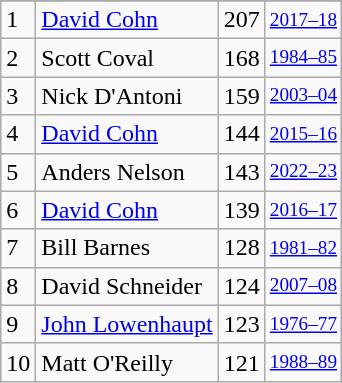<table class="wikitable">
<tr>
</tr>
<tr>
<td>1</td>
<td><a href='#'>David Cohn</a></td>
<td>207</td>
<td style="font-size:80%;"><a href='#'>2017–18</a></td>
</tr>
<tr>
<td>2</td>
<td>Scott Coval</td>
<td>168</td>
<td style="font-size:80%;"><a href='#'>1984–85</a></td>
</tr>
<tr>
<td>3</td>
<td>Nick D'Antoni</td>
<td>159</td>
<td style="font-size:80%;"><a href='#'>2003–04</a></td>
</tr>
<tr>
<td>4</td>
<td><a href='#'>David Cohn</a></td>
<td>144</td>
<td style="font-size:80%;"><a href='#'>2015–16</a></td>
</tr>
<tr>
<td>5</td>
<td>Anders Nelson</td>
<td>143</td>
<td style="font-size:80%;"><a href='#'>2022–23</a></td>
</tr>
<tr>
<td>6</td>
<td><a href='#'>David Cohn</a></td>
<td>139</td>
<td style="font-size:80%;"><a href='#'>2016–17</a></td>
</tr>
<tr>
<td>7</td>
<td>Bill Barnes</td>
<td>128</td>
<td style="font-size:80%;"><a href='#'>1981–82</a></td>
</tr>
<tr>
<td>8</td>
<td>David Schneider</td>
<td>124</td>
<td style="font-size:80%;"><a href='#'>2007–08</a></td>
</tr>
<tr>
<td>9</td>
<td><a href='#'>John Lowenhaupt</a></td>
<td>123</td>
<td style="font-size:80%;"><a href='#'>1976–77</a></td>
</tr>
<tr>
<td>10</td>
<td>Matt O'Reilly</td>
<td>121</td>
<td style="font-size:80%;"><a href='#'>1988–89</a></td>
</tr>
</table>
